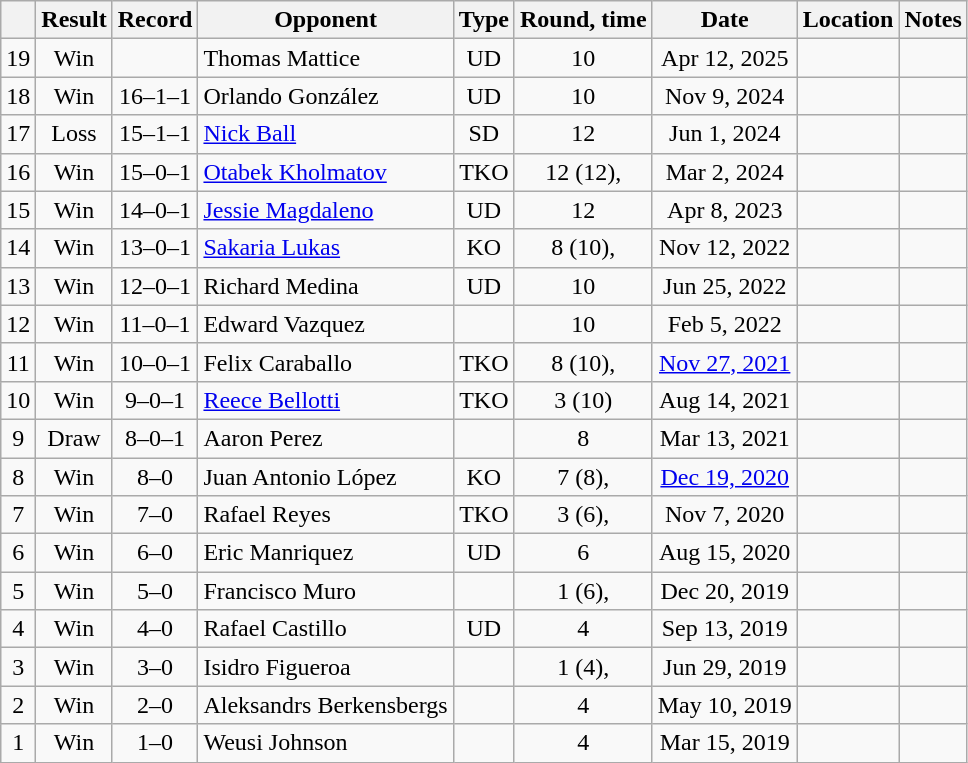<table class=wikitable style=text-align:center>
<tr>
<th></th>
<th>Result</th>
<th>Record</th>
<th>Opponent</th>
<th>Type</th>
<th>Round, time</th>
<th>Date</th>
<th>Location</th>
<th>Notes</th>
</tr>
<tr>
<td>19</td>
<td>Win</td>
<td></td>
<td align=left>Thomas Mattice</td>
<td>UD</td>
<td>10</td>
<td>Apr 12, 2025</td>
<td align=left></td>
<td align=left></td>
</tr>
<tr>
<td>18</td>
<td>Win</td>
<td>16–1–1</td>
<td align=left>Orlando González</td>
<td>UD</td>
<td>10</td>
<td>Nov 9, 2024</td>
<td align=left></td>
<td></td>
</tr>
<tr>
<td>17</td>
<td>Loss</td>
<td>15–1–1</td>
<td align=left><a href='#'>Nick Ball</a></td>
<td>SD</td>
<td>12</td>
<td>Jun 1, 2024</td>
<td align=left></td>
<td align=left></td>
</tr>
<tr>
<td>16</td>
<td>Win</td>
<td>15–0–1</td>
<td align=left><a href='#'>Otabek Kholmatov</a></td>
<td>TKO</td>
<td>12 (12), </td>
<td>Mar 2, 2024</td>
<td align=left></td>
<td align=left></td>
</tr>
<tr>
<td>15</td>
<td>Win</td>
<td>14–0–1</td>
<td align=left><a href='#'>Jessie Magdaleno</a></td>
<td>UD</td>
<td>12</td>
<td>Apr 8, 2023</td>
<td align=left></td>
<td align=left></td>
</tr>
<tr>
<td>14</td>
<td>Win</td>
<td>13–0–1</td>
<td align=left><a href='#'>Sakaria Lukas</a></td>
<td>KO</td>
<td>8 (10), </td>
<td>Nov 12, 2022</td>
<td align=left></td>
<td align=left></td>
</tr>
<tr>
<td>13</td>
<td>Win</td>
<td>12–0–1</td>
<td align=left>Richard Medina</td>
<td>UD</td>
<td>10</td>
<td>Jun 25, 2022</td>
<td align=left></td>
<td align=left></td>
</tr>
<tr>
<td>12</td>
<td>Win</td>
<td>11–0–1</td>
<td align=left>Edward Vazquez</td>
<td></td>
<td>10</td>
<td>Feb 5, 2022</td>
<td align=left></td>
<td align=left></td>
</tr>
<tr>
<td>11</td>
<td>Win</td>
<td>10–0–1</td>
<td align=left>Felix Caraballo</td>
<td>TKO</td>
<td>8 (10), </td>
<td><a href='#'>Nov 27, 2021</a></td>
<td align=left></td>
<td align=left></td>
</tr>
<tr>
<td>10</td>
<td>Win</td>
<td>9–0–1</td>
<td align=left><a href='#'>Reece Bellotti</a></td>
<td>TKO</td>
<td>3 (10) </td>
<td>Aug 14, 2021</td>
<td align=left></td>
<td align=left></td>
</tr>
<tr>
<td>9</td>
<td>Draw</td>
<td>8–0–1</td>
<td align=left>Aaron Perez</td>
<td></td>
<td>8</td>
<td>Mar 13, 2021</td>
<td align=left></td>
<td align=left></td>
</tr>
<tr>
<td>8</td>
<td>Win</td>
<td>8–0</td>
<td align=left>Juan Antonio López</td>
<td>KO</td>
<td>7 (8), </td>
<td><a href='#'>Dec 19, 2020</a></td>
<td align=left></td>
<td align=left></td>
</tr>
<tr>
<td>7</td>
<td>Win</td>
<td>7–0</td>
<td align=left>Rafael Reyes</td>
<td>TKO</td>
<td>3 (6), </td>
<td>Nov 7, 2020</td>
<td align=left></td>
<td align=left></td>
</tr>
<tr>
<td>6</td>
<td>Win</td>
<td>6–0</td>
<td align=left>Eric Manriquez</td>
<td>UD</td>
<td>6</td>
<td>Aug 15, 2020</td>
<td align=left></td>
<td align=left></td>
</tr>
<tr>
<td>5</td>
<td>Win</td>
<td>5–0</td>
<td align=left>Francisco Muro</td>
<td></td>
<td>1 (6), </td>
<td>Dec 20, 2019</td>
<td align=left></td>
<td align=left></td>
</tr>
<tr>
<td>4</td>
<td>Win</td>
<td>4–0</td>
<td align=left>Rafael Castillo</td>
<td>UD</td>
<td>4</td>
<td>Sep 13, 2019</td>
<td align=left></td>
<td align=left></td>
</tr>
<tr>
<td>3</td>
<td>Win</td>
<td>3–0</td>
<td align=left>Isidro Figueroa</td>
<td></td>
<td>1 (4), </td>
<td>Jun 29, 2019</td>
<td align=left></td>
<td align=left></td>
</tr>
<tr>
<td>2</td>
<td>Win</td>
<td>2–0</td>
<td align=left>Aleksandrs Berkensbergs</td>
<td></td>
<td>4</td>
<td>May 10, 2019</td>
<td align=left></td>
<td align=left></td>
</tr>
<tr>
<td>1</td>
<td>Win</td>
<td>1–0</td>
<td align=left>Weusi Johnson</td>
<td></td>
<td>4</td>
<td>Mar 15, 2019</td>
<td align=left></td>
<td align=left></td>
</tr>
</table>
